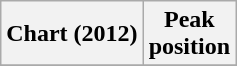<table class="wikitable plainrowheaders">
<tr>
<th>Chart (2012)</th>
<th>Peak<br>position</th>
</tr>
<tr>
</tr>
</table>
